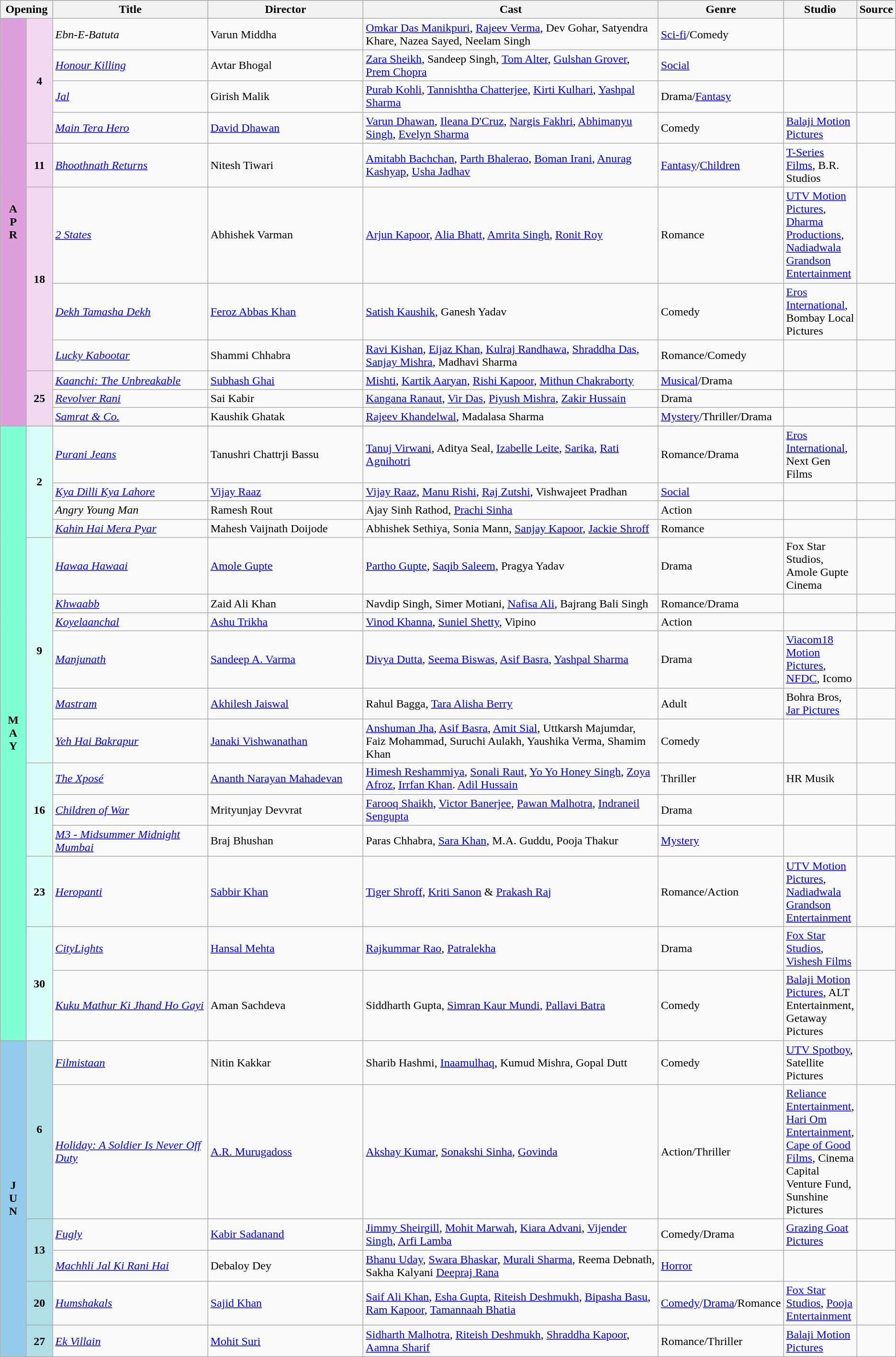<table class="wikitable">
<tr style="background:#b0e0e6; text-align:center;">
<th colspan="2" style="width:6%;"><strong>Opening</strong></th>
<th style="width:20%;"><strong>Title</strong></th>
<th style="width:20%;"><strong>Director</strong></th>
<th style="width:40%;"><strong>Cast</strong></th>
<th style="width:10.5%;"><strong>Genre</strong></th>
<th>Studio</th>
<th>Source</th>
</tr>
<tr April>
<td rowspan="11" style="text-align:center; background:plum; textcolor:#000;"><strong>A<br>P<br>R</strong></td>
<td rowspan="4" style="text-align:center;background:#f1daf1;"><strong>4</strong></td>
<td><em>Ebn-E-Batuta</em></td>
<td>Varun Middha</td>
<td><a href='#'>Omkar Das Manikpuri</a>, <a href='#'>Rajeev Verma</a>, Dev Gohar, Satyendra Khare, Nazea Sayed, Neelam Singh</td>
<td><a href='#'>Sci-fi</a>/Comedy</td>
<td></td>
<td></td>
</tr>
<tr>
<td><em><a href='#'>Honour Killing</a></em></td>
<td>Avtar Bhogal</td>
<td><a href='#'>Zara Sheikh</a>, Sandeep Singh, <a href='#'>Tom Alter</a>, <a href='#'>Gulshan Grover</a>, <a href='#'>Prem Chopra</a></td>
<td><a href='#'>Social</a></td>
<td></td>
<td></td>
</tr>
<tr>
<td><em><a href='#'>Jal</a></em></td>
<td>Girish Malik</td>
<td><a href='#'>Purab Kohli</a>, <a href='#'>Tannishtha Chatterjee</a>, <a href='#'>Kirti Kulhari</a>, <a href='#'>Yashpal Sharma</a></td>
<td>Drama/<a href='#'>Fantasy</a></td>
<td></td>
<td></td>
</tr>
<tr>
<td><em><a href='#'>Main Tera Hero</a></em></td>
<td><a href='#'>David Dhawan</a></td>
<td><a href='#'>Varun Dhawan</a>, <a href='#'>Ileana D'Cruz</a>, <a href='#'>Nargis Fakhri</a>, <a href='#'>Abhimanyu Singh</a>, <a href='#'>Evelyn Sharma</a></td>
<td>Comedy</td>
<td><a href='#'>Balaji Motion Pictures</a></td>
<td></td>
</tr>
<tr>
<td rowspan="1" style="text-align:center;background:#f1daf1;"><strong>11</strong></td>
<td><em><a href='#'>Bhoothnath Returns</a></em></td>
<td>Nitesh Tiwari</td>
<td><a href='#'>Amitabh Bachchan</a>, <a href='#'>Parth Bhalerao</a>, <a href='#'>Boman Irani</a>, <a href='#'>Anurag Kashyap</a>, <a href='#'>Usha Jadhav</a></td>
<td><a href='#'>Fantasy</a>/<a href='#'>Children</a></td>
<td><a href='#'>T-Series Films</a>, B.R. Studios</td>
<td></td>
</tr>
<tr>
<td rowspan="3" style="text-align:center;background:#f1daf1;"><strong>18</strong></td>
<td><em><a href='#'>2 States</a></em></td>
<td>Abhishek Varman</td>
<td><a href='#'>Arjun Kapoor</a>, <a href='#'>Alia Bhatt</a>, <a href='#'>Amrita Singh</a>, <a href='#'>Ronit Roy</a></td>
<td>Romance</td>
<td><a href='#'>UTV Motion Pictures</a>, <a href='#'>Dharma Productions</a>, <a href='#'>Nadiadwala Grandson Entertainment</a></td>
<td></td>
</tr>
<tr>
<td><em><a href='#'>Dekh Tamasha Dekh</a></em></td>
<td><a href='#'>Feroz Abbas Khan</a></td>
<td><a href='#'>Satish Kaushik</a>, Ganesh Yadav</td>
<td>Comedy</td>
<td><a href='#'>Eros International</a>, Bombay Local Pictures</td>
<td></td>
</tr>
<tr>
<td><em><a href='#'>Lucky Kabootar</a></em></td>
<td>Shammi Chhabra</td>
<td><a href='#'>Ravi Kishan</a>, <a href='#'>Eijaz Khan</a>, <a href='#'>Kulraj Randhawa</a>, <a href='#'>Shraddha Das</a>, <a href='#'>Sanjay Mishra</a>, Madhavi Sharma</td>
<td>Romance/Comedy</td>
<td></td>
<td></td>
</tr>
<tr>
<td rowspan="3" style="text-align:center;background:#f1daf1;"><strong>25</strong></td>
<td><em><a href='#'>Kaanchi: The Unbreakable</a></em></td>
<td><a href='#'>Subhash Ghai</a></td>
<td><a href='#'>Mishti</a>, <a href='#'>Kartik Aaryan</a>, <a href='#'>Rishi Kapoor</a>, <a href='#'>Mithun Chakraborty</a></td>
<td><a href='#'>Musical</a>/Drama</td>
<td></td>
<td></td>
</tr>
<tr>
<td><em><a href='#'>Revolver Rani</a></em></td>
<td>Sai Kabir</td>
<td><a href='#'>Kangana Ranaut</a>, <a href='#'>Vir Das</a>, <a href='#'>Piyush Mishra</a>, <a href='#'>Zakir Hussain</a></td>
<td>Drama</td>
<td></td>
<td></td>
</tr>
<tr>
<td><em><a href='#'>Samrat & Co.</a></em></td>
<td>Kaushik Ghatak</td>
<td><a href='#'>Rajeev Khandelwal</a>, Madalasa Sharma</td>
<td><a href='#'>Mystery</a>/Thriller/Drama</td>
<td></td>
<td></td>
</tr>
<tr>
</tr>
<tr May>
<td rowspan="16" style="text-align:center; background:#7FFFD4; textcolor:#000;"><strong>M<br>A<br>Y</strong></td>
<td rowspan="4" style="text-align:center;background:#DBFFF8;"><strong>2</strong></td>
<td><em><a href='#'>Purani Jeans</a></em></td>
<td>Tanushri Chattrji Bassu</td>
<td><a href='#'>Tanuj Virwani</a>, Aditya Seal, <a href='#'>Izabelle Leite</a>, <a href='#'>Sarika</a>, <a href='#'>Rati Agnihotri</a></td>
<td>Romance/Drama</td>
<td><a href='#'>Eros International</a>, Next Gen Films</td>
<td></td>
</tr>
<tr>
<td><em><a href='#'>Kya Dilli Kya Lahore</a></em></td>
<td><a href='#'>Vijay Raaz</a></td>
<td><a href='#'>Vijay Raaz</a>, <a href='#'>Manu Rishi</a>, <a href='#'>Raj Zutshi</a>, Vishwajeet Pradhan</td>
<td><a href='#'>Social</a></td>
<td></td>
<td></td>
</tr>
<tr>
<td><em>Angry Young Man</em></td>
<td>Ramesh Rout</td>
<td>Ajay Sinh Rathod, <a href='#'>Prachi Sinha</a></td>
<td>Action</td>
<td></td>
<td></td>
</tr>
<tr>
<td><em><a href='#'>Kahin Hai Mera Pyar</a></em></td>
<td>Mahesh Vaijnath Doijode</td>
<td>Abhishek Sethiya, Sonia Mann, <a href='#'>Sanjay Kapoor</a>, <a href='#'>Jackie Shroff</a></td>
<td>Romance</td>
<td></td>
<td></td>
</tr>
<tr>
<td rowspan="6" style="text-align:center;background:#DBFFF8;"><strong>9</strong></td>
<td><em><a href='#'>Hawaa Hawaai</a></em></td>
<td><a href='#'>Amole Gupte</a></td>
<td><a href='#'>Partho Gupte</a>, <a href='#'>Saqib Saleem</a>, Pragya Yadav</td>
<td>Drama</td>
<td>Fox Star Studios, Amole Gupte Cinema</td>
<td></td>
</tr>
<tr>
<td><em><a href='#'>Khwaabb</a></em></td>
<td>Zaid Ali Khan</td>
<td>Navdip Singh, Simer Motiani, <a href='#'>Nafisa Ali</a>, Bajrang Bali Singh</td>
<td>Romance/Drama</td>
<td></td>
<td></td>
</tr>
<tr>
<td><em><a href='#'>Koyelaanchal</a></em></td>
<td><a href='#'>Ashu Trikha</a></td>
<td><a href='#'>Vinod Khanna</a>, <a href='#'>Suniel Shetty</a>, Vipino</td>
<td>Action</td>
<td></td>
<td></td>
</tr>
<tr>
<td><em><a href='#'>Manjunath</a></em></td>
<td><a href='#'>Sandeep A. Varma</a></td>
<td><a href='#'>Divya Dutta</a>, <a href='#'>Seema Biswas</a>, <a href='#'>Asif Basra</a>, <a href='#'>Yashpal Sharma</a></td>
<td>Drama</td>
<td><a href='#'>Viacom18 Motion Pictures</a>, <a href='#'>NFDC</a>, Icomo</td>
<td></td>
</tr>
<tr>
<td><em><a href='#'>Mastram</a></em></td>
<td><a href='#'>Akhilesh Jaiswal</a></td>
<td>Rahul Bagga, <a href='#'>Tara Alisha Berry</a></td>
<td>Adult</td>
<td>Bohra Bros, <a href='#'>Jar Pictures</a></td>
<td></td>
</tr>
<tr>
<td><em><a href='#'>Yeh Hai Bakrapur</a></em></td>
<td><a href='#'>Janaki Vishwanathan</a></td>
<td><a href='#'>Anshuman Jha</a>, <a href='#'>Asif Basra</a>, <a href='#'>Amit Sial</a>, Uttkarsh Majumdar, Faiz Mohammad, Suruchi Aulakh, Yaushika Verma, Shamim Khan</td>
<td>Comedy</td>
<td></td>
<td></td>
</tr>
<tr>
<td rowspan="3" style="text-align:center;background:#DBFFF8;"><strong>16</strong></td>
<td><em><a href='#'>The Xposé</a></em></td>
<td><a href='#'>Ananth Narayan Mahadevan</a></td>
<td><a href='#'>Himesh Reshammiya</a>, <a href='#'>Sonali Raut</a>, <a href='#'>Yo Yo Honey Singh</a>, <a href='#'>Zoya Afroz</a>, <a href='#'>Irrfan Khan</a>. <a href='#'>Adil Hussain</a></td>
<td>Thriller</td>
<td>HR Musik</td>
<td></td>
</tr>
<tr>
<td><em><a href='#'>Children of War</a></em></td>
<td>Mrityunjay Devvrat</td>
<td><a href='#'>Farooq Shaikh</a>, <a href='#'>Victor Banerjee</a>, <a href='#'>Pawan Malhotra</a>, <a href='#'>Indraneil Sengupta</a></td>
<td>Drama</td>
<td></td>
<td></td>
</tr>
<tr>
<td><em><a href='#'>M3 - Midsummer Midnight Mumbai</a></em></td>
<td>Braj Bhushan</td>
<td>Paras Chhabra, <a href='#'>Sara Khan</a>, M.A. Guddu, Pooja Thakur</td>
<td><a href='#'>Mystery</a></td>
<td></td>
<td></td>
</tr>
<tr>
<td rowspan="1" style="text-align:center;background:#DBFFF8;"><strong>23</strong></td>
<td><em><a href='#'>Heropanti</a></em></td>
<td><a href='#'>Sabbir Khan</a></td>
<td><a href='#'>Tiger Shroff</a>, <a href='#'>Kriti Sanon</a> & <a href='#'>Prakash Raj</a></td>
<td>Romance/Action</td>
<td><a href='#'>UTV Motion Pictures</a>, <a href='#'>Nadiadwala Grandson Entertainment</a></td>
<td></td>
</tr>
<tr>
<td rowspan="2" style="text-align:center;background:#DBFFF8;"><strong>30</strong></td>
<td><em><a href='#'>CityLights</a></em></td>
<td><a href='#'>Hansal Mehta</a></td>
<td><a href='#'>Rajkummar Rao</a>, <a href='#'>Patralekha</a></td>
<td>Drama</td>
<td><a href='#'>Fox Star Studios</a>, <a href='#'>Vishesh Films</a></td>
<td></td>
</tr>
<tr>
<td><em><a href='#'>Kuku Mathur Ki Jhand Ho Gayi</a></em></td>
<td>Aman Sachdeva</td>
<td>Siddharth Gupta, <a href='#'>Simran Kaur Mundi</a>, <a href='#'>Pallavi Batra</a></td>
<td>Comedy</td>
<td><a href='#'>Balaji Motion Pictures</a>, ALT Entertainment, Getaway Pictures</td>
<td></td>
</tr>
<tr June>
<td rowspan="16" style="text-align:center; background:#93CCEA; textcolor:#000;"><strong>J<br>U<br>N</strong></td>
<td rowspan="2" style="text-align:center;background:#B0E0E6;"><strong>6</strong></td>
<td><em><a href='#'>Filmistaan</a></em></td>
<td>Nitin Kakkar</td>
<td>Sharib Hashmi, <a href='#'>Inaamulhaq</a>, Kumud Mishra, Gopal Dutt</td>
<td>Comedy</td>
<td><a href='#'>UTV Spotboy</a>, Satellite Pictures</td>
<td></td>
</tr>
<tr>
<td><em><a href='#'>Holiday: A Soldier Is Never Off Duty</a></em></td>
<td><a href='#'>A.R. Murugadoss</a></td>
<td><a href='#'>Akshay Kumar</a>, <a href='#'>Sonakshi Sinha</a>, <a href='#'>Govinda</a></td>
<td>Action/Thriller</td>
<td><a href='#'>Reliance Entertainment</a>, <a href='#'>Hari Om Entertainment</a>, <a href='#'>Cape of Good Films</a>, Cinema Capital Venture Fund, Sunshine Pictures</td>
<td></td>
</tr>
<tr>
<td rowspan="2" style="text-align:center;background:#B0E0E6;"><strong>13</strong></td>
<td><em><a href='#'>Fugly</a></em></td>
<td><a href='#'>Kabir Sadanand</a></td>
<td><a href='#'>Jimmy Sheirgill</a>, <a href='#'>Mohit Marwah</a>, <a href='#'>Kiara Advani</a>, <a href='#'>Vijender Singh</a>, <a href='#'>Arfi Lamba</a></td>
<td>Comedy/Drama</td>
<td><a href='#'>Grazing Goat Pictures</a></td>
<td></td>
</tr>
<tr>
<td><em><a href='#'>Machhli Jal Ki Rani Hai</a></em></td>
<td>Debaloy Dey</td>
<td><a href='#'>Bhanu Uday</a>, <a href='#'>Swara Bhaskar</a>, <a href='#'>Murali Sharma</a>, Reema Debnath, Sakha Kalyani <a href='#'>Deepraj Rana</a></td>
<td><a href='#'>Horror</a></td>
<td></td>
<td></td>
</tr>
<tr>
<td rowspan="1" style="text-align:center;background:#B0E0E6;"><strong>20</strong></td>
<td><em><a href='#'>Humshakals</a></em></td>
<td><a href='#'>Sajid Khan</a></td>
<td><a href='#'>Saif Ali Khan</a>, <a href='#'>Esha Gupta</a>, <a href='#'>Riteish Deshmukh</a>, <a href='#'>Bipasha Basu</a>, <a href='#'>Ram Kapoor</a>, <a href='#'>Tamannaah Bhatia</a></td>
<td><a href='#'>Comedy</a>/<a href='#'>Drama</a>/Romance</td>
<td><a href='#'>Fox Star Studios</a>, <a href='#'>Pooja Entertainment</a></td>
<td></td>
</tr>
<tr>
<td rowspan="1" style="text-align:center;background:#B0E0E6;"><strong>27</strong></td>
<td><em><a href='#'>Ek Villain</a></em></td>
<td><a href='#'>Mohit Suri</a></td>
<td><a href='#'>Sidharth Malhotra</a>, <a href='#'>Riteish Deshmukh</a>, <a href='#'>Shraddha Kapoor</a>, <a href='#'>Aamna Sharif</a></td>
<td>Romance/Thriller</td>
<td><a href='#'>Balaji Motion Pictures</a></td>
<td></td>
</tr>
</table>
